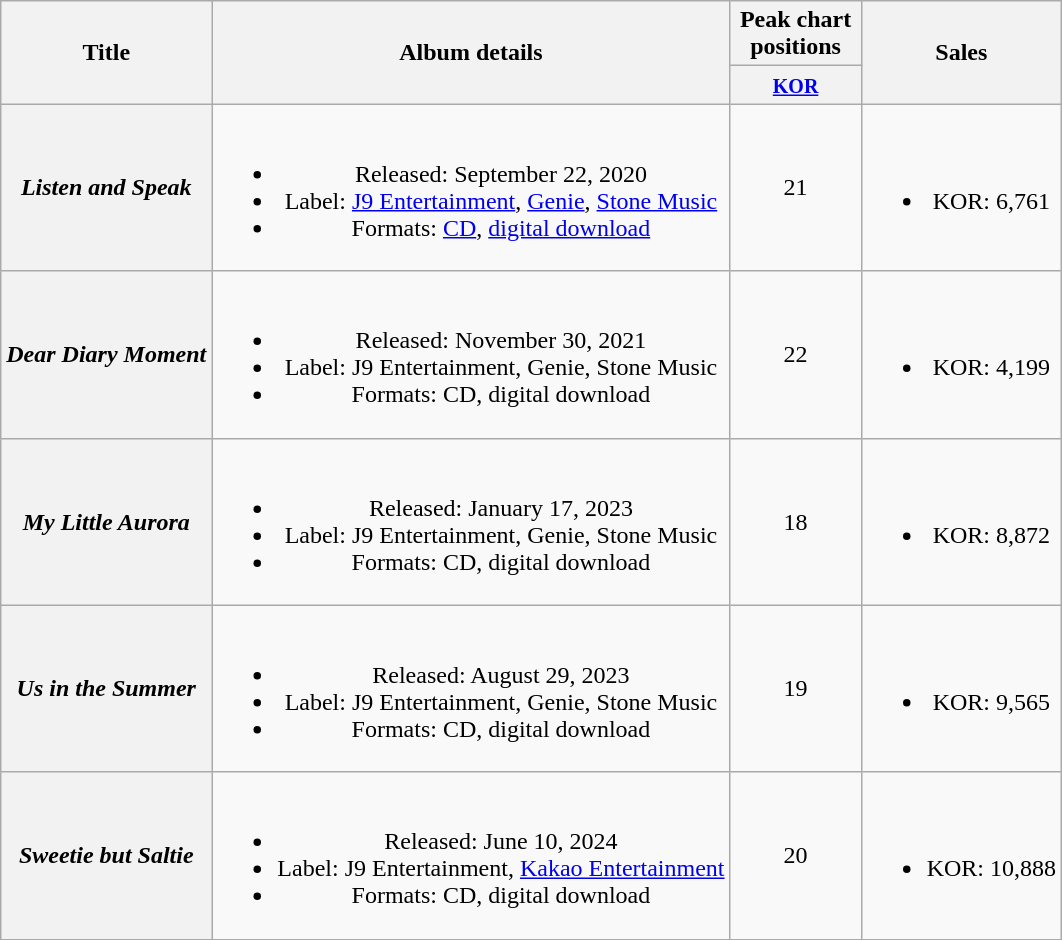<table class="wikitable plainrowheaders" style="text-align:center;">
<tr>
<th scope="col" rowspan="2">Title</th>
<th scope="col" rowspan="2">Album details</th>
<th scope="col" colspan="1" style="width:5em;">Peak chart positions</th>
<th scope="col" rowspan="2">Sales</th>
</tr>
<tr>
<th><small><a href='#'>KOR</a></small><br></th>
</tr>
<tr>
<th scope="row"><em>Listen and Speak</em></th>
<td><br><ul><li>Released: September 22, 2020</li><li>Label: <a href='#'>J9 Entertainment</a>, <a href='#'>Genie</a>, <a href='#'>Stone Music</a></li><li>Formats: <a href='#'>CD</a>, <a href='#'>digital download</a></li></ul></td>
<td>21</td>
<td><br><ul><li>KOR: 6,761</li></ul></td>
</tr>
<tr>
<th scope="row"><em>Dear Diary Moment</em></th>
<td><br><ul><li>Released: November 30, 2021</li><li>Label: J9 Entertainment, Genie, Stone Music</li><li>Formats: CD, digital download</li></ul></td>
<td>22</td>
<td><br><ul><li>KOR: 4,199</li></ul></td>
</tr>
<tr>
<th scope="row"><em>My Little Aurora</em></th>
<td><br><ul><li>Released: January 17, 2023</li><li>Label: J9 Entertainment, Genie, Stone Music</li><li>Formats: CD, digital download</li></ul></td>
<td>18</td>
<td><br><ul><li>KOR: 8,872</li></ul></td>
</tr>
<tr>
<th scope="row"><em>Us in the Summer</em></th>
<td><br><ul><li>Released: August 29, 2023</li><li>Label: J9 Entertainment, Genie, Stone Music</li><li>Formats: CD, digital download</li></ul></td>
<td>19</td>
<td><br><ul><li>KOR: 9,565</li></ul></td>
</tr>
<tr>
<th scope="row"><em>Sweetie but Saltie</em></th>
<td><br><ul><li>Released: June 10, 2024</li><li>Label: J9 Entertainment, <a href='#'>Kakao Entertainment</a></li><li>Formats: CD, digital download</li></ul></td>
<td>20</td>
<td><br><ul><li>KOR: 10,888</li></ul></td>
</tr>
</table>
